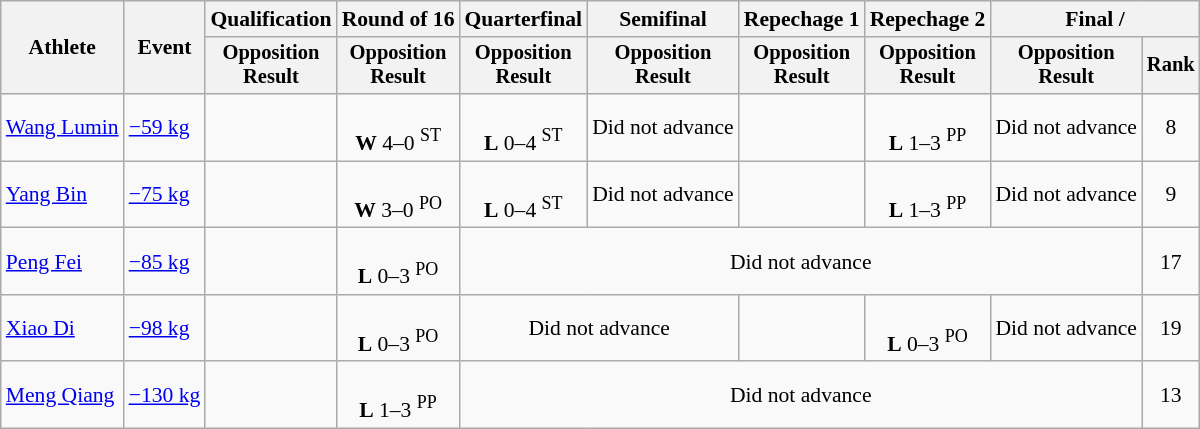<table class="wikitable" style="font-size:90%">
<tr>
<th rowspan=2>Athlete</th>
<th rowspan=2>Event</th>
<th>Qualification</th>
<th>Round of 16</th>
<th>Quarterfinal</th>
<th>Semifinal</th>
<th>Repechage 1</th>
<th>Repechage 2</th>
<th colspan=2>Final / </th>
</tr>
<tr style="font-size: 95%">
<th>Opposition<br>Result</th>
<th>Opposition<br>Result</th>
<th>Opposition<br>Result</th>
<th>Opposition<br>Result</th>
<th>Opposition<br>Result</th>
<th>Opposition<br>Result</th>
<th>Opposition<br>Result</th>
<th>Rank</th>
</tr>
<tr align=center>
<td align=left><a href='#'>Wang Lumin</a></td>
<td align=left><a href='#'>−59 kg</a></td>
<td></td>
<td><br><strong>W</strong> 4–0 <sup>ST</sup></td>
<td><br><strong>L</strong> 0–4 <sup>ST</sup></td>
<td>Did not advance</td>
<td></td>
<td><br><strong>L</strong> 1–3 <sup>PP</sup></td>
<td>Did not advance</td>
<td>8</td>
</tr>
<tr align=center>
<td align=left><a href='#'>Yang Bin</a></td>
<td align=left><a href='#'>−75 kg</a></td>
<td></td>
<td><br><strong>W</strong> 3–0 <sup>PO</sup></td>
<td><br><strong>L</strong> 0–4 <sup>ST</sup></td>
<td>Did not advance</td>
<td></td>
<td><br><strong>L</strong> 1–3 <sup>PP</sup></td>
<td>Did not advance</td>
<td>9</td>
</tr>
<tr align=center>
<td align=left><a href='#'>Peng Fei</a></td>
<td align=left><a href='#'>−85 kg</a></td>
<td></td>
<td><br><strong>L</strong> 0–3 <sup>PO</sup></td>
<td colspan=5>Did not advance</td>
<td>17</td>
</tr>
<tr align=center>
<td align=left><a href='#'>Xiao Di</a></td>
<td align=left><a href='#'>−98 kg</a></td>
<td></td>
<td><br><strong>L</strong> 0–3 <sup>PO</sup></td>
<td colspan=2>Did not advance</td>
<td></td>
<td><br><strong>L</strong> 0–3 <sup>PO</sup></td>
<td>Did not advance</td>
<td>19</td>
</tr>
<tr align=center>
<td align=left><a href='#'>Meng Qiang</a></td>
<td align=left><a href='#'>−130 kg</a></td>
<td></td>
<td><br><strong>L</strong> 1–3 <sup>PP</sup></td>
<td colspan=5>Did not advance</td>
<td>13</td>
</tr>
</table>
